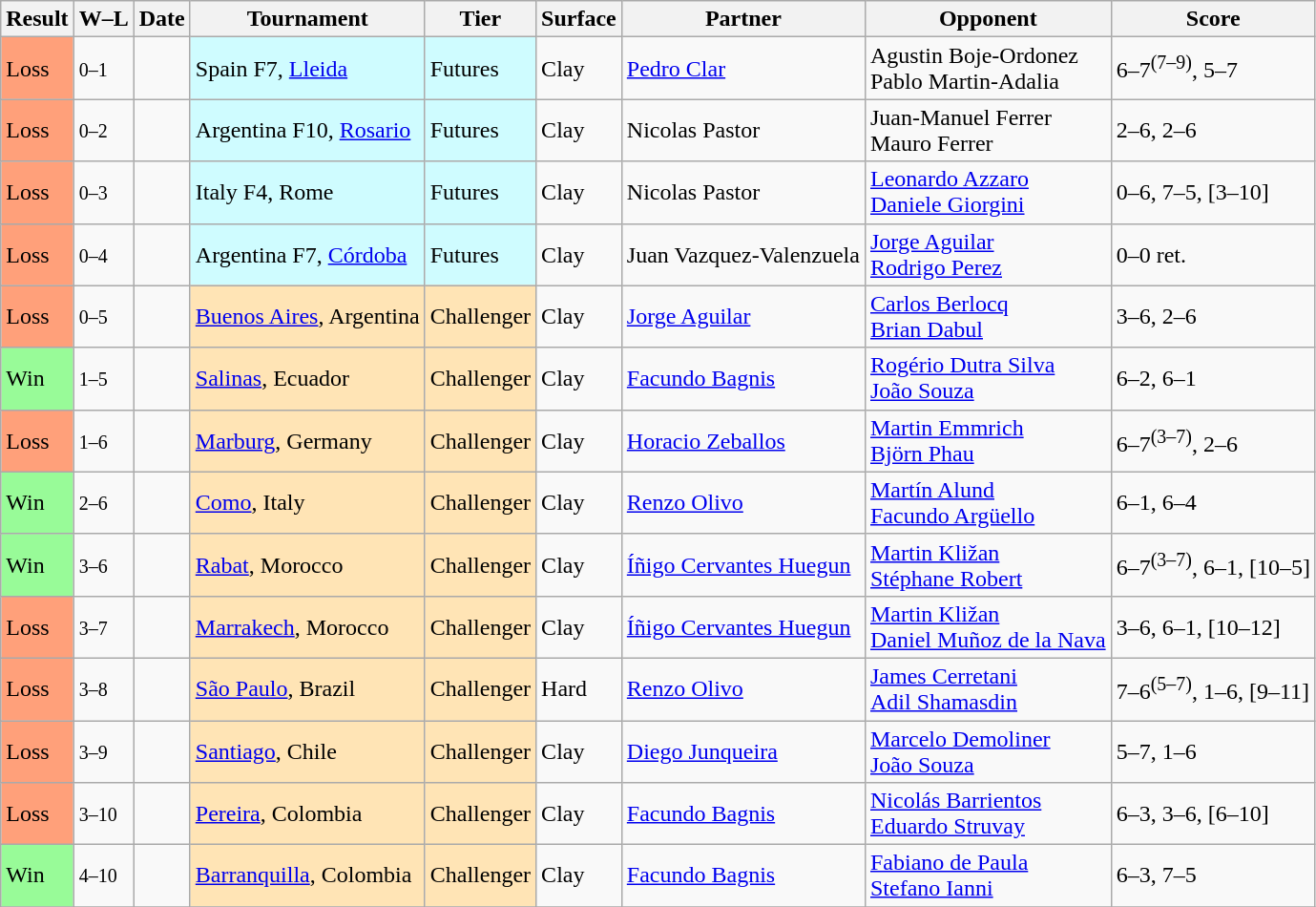<table class="sortable wikitable">
<tr>
<th>Result</th>
<th class="unsortable">W–L</th>
<th>Date</th>
<th>Tournament</th>
<th>Tier</th>
<th>Surface</th>
<th>Partner</th>
<th>Opponent</th>
<th class="unsortable">Score</th>
</tr>
<tr>
<td bgcolor=FFA07A>Loss</td>
<td><small>0–1</small></td>
<td></td>
<td style=background:#cffcff>Spain F7, <a href='#'>Lleida</a></td>
<td style=background:#cffcff>Futures</td>
<td>Clay</td>
<td> <a href='#'>Pedro Clar</a></td>
<td> Agustin Boje-Ordonez<br> Pablo Martin-Adalia</td>
<td>6–7<sup>(7–9)</sup>, 5–7</td>
</tr>
<tr>
<td bgcolor=FFA07A>Loss</td>
<td><small>0–2</small></td>
<td></td>
<td style=background:#cffcff>Argentina F10, <a href='#'>Rosario</a></td>
<td style=background:#cffcff>Futures</td>
<td>Clay</td>
<td> Nicolas Pastor</td>
<td> Juan-Manuel Ferrer<br> Mauro Ferrer</td>
<td>2–6, 2–6</td>
</tr>
<tr>
<td bgcolor=FFA07A>Loss</td>
<td><small>0–3</small></td>
<td></td>
<td style=background:#cffcff>Italy F4, Rome</td>
<td style=background:#cffcff>Futures</td>
<td>Clay</td>
<td> Nicolas Pastor</td>
<td> <a href='#'>Leonardo Azzaro</a><br> <a href='#'>Daniele Giorgini</a></td>
<td>0–6, 7–5, [3–10]</td>
</tr>
<tr>
<td bgcolor=FFA07A>Loss</td>
<td><small>0–4</small></td>
<td></td>
<td style=background:#cffcff>Argentina F7, <a href='#'>Córdoba</a></td>
<td style=background:#cffcff>Futures</td>
<td>Clay</td>
<td> Juan Vazquez-Valenzuela</td>
<td> <a href='#'>Jorge Aguilar</a><br> <a href='#'>Rodrigo Perez</a></td>
<td>0–0 ret.</td>
</tr>
<tr>
<td bgcolor=FFA07A>Loss</td>
<td><small>0–5</small></td>
<td></td>
<td style=background:moccasin><a href='#'>Buenos Aires</a>, Argentina</td>
<td style=background:moccasin>Challenger</td>
<td>Clay</td>
<td> <a href='#'>Jorge Aguilar</a></td>
<td> <a href='#'>Carlos Berlocq</a><br> <a href='#'>Brian Dabul</a></td>
<td>3–6, 2–6</td>
</tr>
<tr>
<td bgcolor=98FB98>Win</td>
<td><small>1–5</small></td>
<td></td>
<td style=background:moccasin><a href='#'>Salinas</a>, Ecuador</td>
<td style=background:moccasin>Challenger</td>
<td>Clay</td>
<td> <a href='#'>Facundo Bagnis</a></td>
<td> <a href='#'>Rogério Dutra Silva</a><br> <a href='#'>João Souza</a></td>
<td>6–2, 6–1</td>
</tr>
<tr>
<td bgcolor=FFA07A>Loss</td>
<td><small>1–6</small></td>
<td></td>
<td style=background:moccasin><a href='#'>Marburg</a>, Germany</td>
<td style=background:moccasin>Challenger</td>
<td>Clay</td>
<td> <a href='#'>Horacio Zeballos</a></td>
<td> <a href='#'>Martin Emmrich</a><br> <a href='#'>Björn Phau</a></td>
<td>6–7<sup>(3–7)</sup>, 2–6</td>
</tr>
<tr>
<td bgcolor=98FB98>Win</td>
<td><small>2–6</small></td>
<td></td>
<td style=background:moccasin><a href='#'>Como</a>, Italy</td>
<td style=background:moccasin>Challenger</td>
<td>Clay</td>
<td> <a href='#'>Renzo Olivo</a></td>
<td> <a href='#'>Martín Alund</a><br> <a href='#'>Facundo Argüello</a></td>
<td>6–1, 6–4</td>
</tr>
<tr>
<td bgcolor=98FB98>Win</td>
<td><small>3–6</small></td>
<td></td>
<td style=background:moccasin><a href='#'>Rabat</a>, Morocco</td>
<td style=background:moccasin>Challenger</td>
<td>Clay</td>
<td> <a href='#'>Íñigo Cervantes Huegun</a></td>
<td> <a href='#'>Martin Kližan</a><br> <a href='#'>Stéphane Robert</a></td>
<td>6–7<sup>(3–7)</sup>, 6–1, [10–5]</td>
</tr>
<tr>
<td bgcolor=FFA07A>Loss</td>
<td><small>3–7</small></td>
<td></td>
<td style=background:moccasin><a href='#'>Marrakech</a>, Morocco</td>
<td style=background:moccasin>Challenger</td>
<td>Clay</td>
<td> <a href='#'>Íñigo Cervantes Huegun</a></td>
<td> <a href='#'>Martin Kližan</a><br> <a href='#'>Daniel Muñoz de la Nava</a></td>
<td>3–6, 6–1, [10–12]</td>
</tr>
<tr>
<td bgcolor=FFA07A>Loss</td>
<td><small>3–8</small></td>
<td></td>
<td style=background:moccasin><a href='#'>São Paulo</a>, Brazil</td>
<td style=background:moccasin>Challenger</td>
<td>Hard</td>
<td> <a href='#'>Renzo Olivo</a></td>
<td> <a href='#'>James Cerretani</a><br> <a href='#'>Adil Shamasdin</a></td>
<td>7–6<sup>(5–7)</sup>, 1–6, [9–11]</td>
</tr>
<tr>
<td bgcolor=FFA07A>Loss</td>
<td><small>3–9</small></td>
<td></td>
<td style=background:moccasin><a href='#'>Santiago</a>, Chile</td>
<td style=background:moccasin>Challenger</td>
<td>Clay</td>
<td> <a href='#'>Diego Junqueira</a></td>
<td> <a href='#'>Marcelo Demoliner</a><br> <a href='#'>João Souza</a></td>
<td>5–7, 1–6</td>
</tr>
<tr>
<td bgcolor=FFA07A>Loss</td>
<td><small>3–10</small></td>
<td></td>
<td style=background:moccasin><a href='#'>Pereira</a>, Colombia</td>
<td style=background:moccasin>Challenger</td>
<td>Clay</td>
<td> <a href='#'>Facundo Bagnis</a></td>
<td> <a href='#'>Nicolás Barrientos</a><br> <a href='#'>Eduardo Struvay</a></td>
<td>6–3, 3–6, [6–10]</td>
</tr>
<tr>
<td bgcolor=98FB98>Win</td>
<td><small>4–10</small></td>
<td></td>
<td style=background:moccasin><a href='#'>Barranquilla</a>, Colombia</td>
<td style=background:moccasin>Challenger</td>
<td>Clay</td>
<td> <a href='#'>Facundo Bagnis</a></td>
<td> <a href='#'>Fabiano de Paula</a><br> <a href='#'>Stefano Ianni</a></td>
<td>6–3, 7–5</td>
</tr>
<tr>
</tr>
</table>
